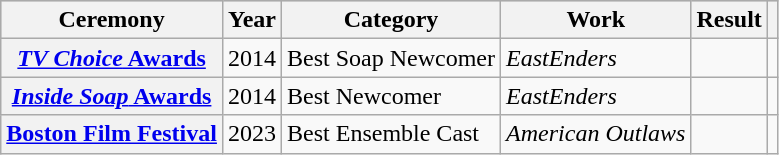<table class="wikitable plainrowheaders sortable">
<tr style="background:#ccc; text-align:center;">
<th scope="col">Ceremony</th>
<th scope="col">Year</th>
<th scope="col">Category</th>
<th scope="col">Work</th>
<th scope="col">Result</th>
<th scope="col" class="unsortable"></th>
</tr>
<tr>
<th scope="row"><a href='#'><em>TV Choice</em> Awards</a></th>
<td style="text-align:center;">2014</td>
<td>Best Soap Newcomer</td>
<td><em>EastEnders</em></td>
<td></td>
<td style="text-align:center;"></td>
</tr>
<tr>
<th scope="row"><a href='#'><em>Inside Soap</em> Awards</a></th>
<td style="text-align:center;">2014</td>
<td>Best Newcomer</td>
<td><em>EastEnders</em></td>
<td></td>
<td style="text-align:center;"></td>
</tr>
<tr>
<th scope="row"><a href='#'>Boston Film Festival</a></th>
<td style="text-align:center;">2023</td>
<td>Best Ensemble Cast</td>
<td><em>American Outlaws</em></td>
<td></td>
<td style="text-align:center;"></td>
</tr>
</table>
